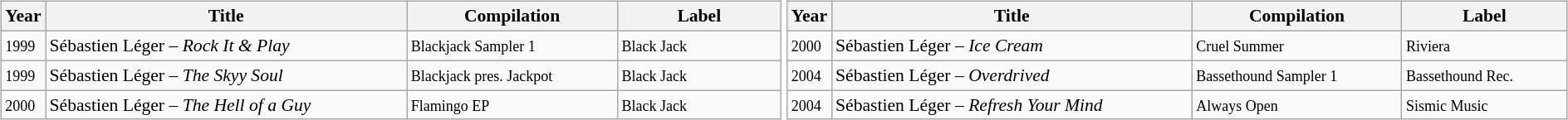<table width="100%">
<tr>
<td width="50%" valign="top"><br><table class="wikitable" style="font-size:90%; width:100%">
<tr class="hintergrundfarbe6">
<th width="0%">Year</th>
<th width="49%">Title</th>
<th width="28%">Compilation</th>
<th width="22%">Label</th>
</tr>
<tr>
<td><small>1999</small></td>
<td>Sébastien Léger – <em>Rock It & Play</em></td>
<td><small>Blackjack Sampler 1</small></td>
<td><small>Black Jack</small></td>
</tr>
<tr>
<td><small>1999</small></td>
<td>Sébastien Léger – <em>The Skyy Soul</em></td>
<td><small>Blackjack pres. Jackpot</small></td>
<td><small>Black Jack</small></td>
</tr>
<tr>
<td><small>2000</small></td>
<td>Sébastien Léger – <em>The Hell of a Guy</em></td>
<td><small>Flamingo EP</small></td>
<td><small>Black Jack</small></td>
</tr>
</table>
</td>
<td width="50%" valign="top"><br><table class="wikitable" style="font-size:90%; width:100%">
<tr class="hintergrundfarbe6">
<th width="0%">Year</th>
<th width="49%">Title</th>
<th width="28%">Compilation</th>
<th width="22%">Label</th>
</tr>
<tr>
<td><small>2000</small></td>
<td>Sébastien Léger – <em>Ice Cream</em></td>
<td><small>Cruel Summer</small></td>
<td><small>Riviera</small></td>
</tr>
<tr>
<td><small>2004</small></td>
<td>Sébastien Léger – <em>Overdrived</em></td>
<td><small>Bassethound Sampler 1</small></td>
<td><small>Bassethound Rec.</small></td>
</tr>
<tr>
<td><small>2004</small></td>
<td>Sébastien Léger – <em>Refresh Your Mind</em></td>
<td><small>Always Open</small></td>
<td><small>Sismic Music</small></td>
</tr>
</table>
</td>
</tr>
</table>
